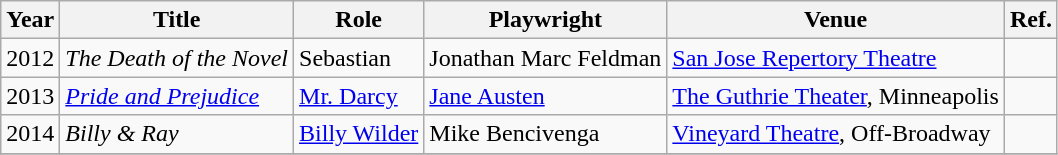<table class="wikitable unsortable">
<tr>
<th>Year</th>
<th>Title</th>
<th>Role</th>
<th>Playwright</th>
<th>Venue</th>
<th class="unsortable">Ref.</th>
</tr>
<tr>
<td>2012</td>
<td><em>The Death of the Novel</em></td>
<td>Sebastian</td>
<td>Jonathan Marc Feldman</td>
<td><a href='#'>San Jose Repertory Theatre</a></td>
<td></td>
</tr>
<tr>
<td>2013</td>
<td><em><a href='#'>Pride and Prejudice</a></em></td>
<td><a href='#'>Mr. Darcy</a></td>
<td><a href='#'>Jane Austen</a></td>
<td><a href='#'>The Guthrie Theater</a>, Minneapolis</td>
<td></td>
</tr>
<tr>
<td>2014</td>
<td><em>Billy & Ray</em></td>
<td><a href='#'>Billy Wilder</a></td>
<td>Mike Bencivenga</td>
<td><a href='#'>Vineyard Theatre</a>, Off-Broadway</td>
<td></td>
</tr>
<tr>
</tr>
</table>
